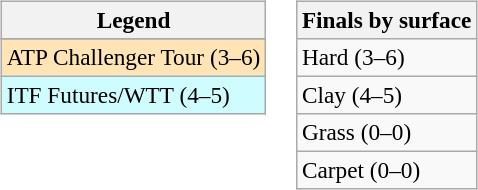<table>
<tr valign=top>
<td><br><table class=wikitable style=font-size:97%>
<tr>
<th>Legend</th>
</tr>
<tr bgcolor=e5d1cb>
</tr>
<tr bgcolor=moccasin>
<td>ATP Challenger Tour (3–6)</td>
</tr>
<tr bgcolor=cffcff>
<td>ITF Futures/WTT (4–5)</td>
</tr>
</table>
</td>
<td><br><table class=wikitable style=font-size:97%>
<tr>
<th>Finals by surface</th>
</tr>
<tr>
<td>Hard (3–6)</td>
</tr>
<tr>
<td>Clay (4–5)</td>
</tr>
<tr>
<td>Grass (0–0)</td>
</tr>
<tr>
<td>Carpet (0–0)</td>
</tr>
</table>
</td>
</tr>
</table>
